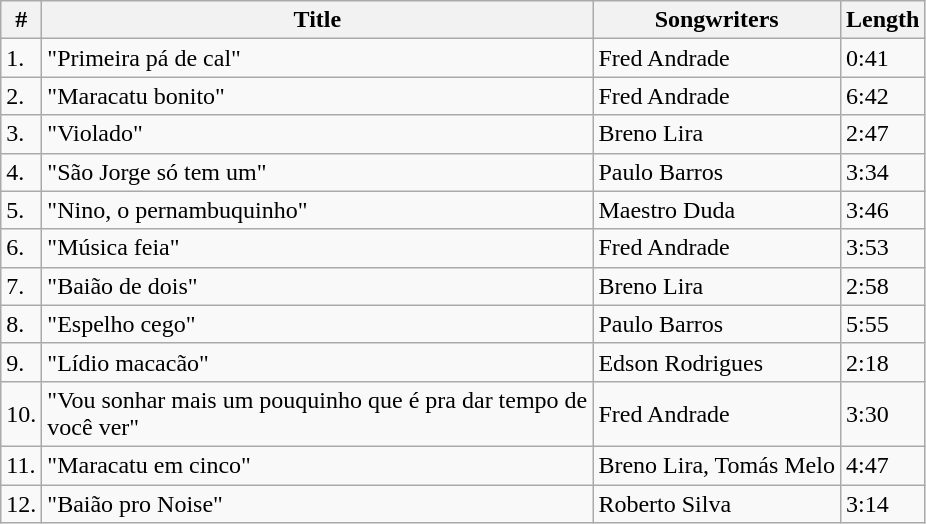<table class="wikitable">
<tr>
<th>#</th>
<th width="360">Title</th>
<th>Songwriters</th>
<th>Length</th>
</tr>
<tr>
<td>1.</td>
<td>"Primeira pá de cal"</td>
<td>Fred Andrade</td>
<td>0:41</td>
</tr>
<tr>
<td>2.</td>
<td>"Maracatu bonito"</td>
<td>Fred Andrade</td>
<td>6:42</td>
</tr>
<tr>
<td>3.</td>
<td>"Violado"</td>
<td>Breno Lira</td>
<td>2:47</td>
</tr>
<tr>
<td>4.</td>
<td>"São Jorge só tem um"</td>
<td>Paulo Barros</td>
<td>3:34</td>
</tr>
<tr>
<td>5.</td>
<td>"Nino, o pernambuquinho"</td>
<td>Maestro Duda</td>
<td>3:46</td>
</tr>
<tr>
<td>6.</td>
<td>"Música feia"</td>
<td>Fred Andrade</td>
<td>3:53</td>
</tr>
<tr>
<td>7.</td>
<td>"Baião de dois"</td>
<td>Breno Lira</td>
<td>2:58</td>
</tr>
<tr>
<td>8.</td>
<td>"Espelho cego"</td>
<td>Paulo Barros</td>
<td>5:55</td>
</tr>
<tr>
<td>9.</td>
<td>"Lídio macacão"</td>
<td>Edson Rodrigues</td>
<td>2:18</td>
</tr>
<tr>
<td>10.</td>
<td>"Vou sonhar mais um pouquinho que é pra dar tempo de você ver"</td>
<td>Fred Andrade</td>
<td>3:30</td>
</tr>
<tr>
<td>11.</td>
<td>"Maracatu em cinco"</td>
<td>Breno Lira, Tomás Melo</td>
<td>4:47</td>
</tr>
<tr>
<td>12.</td>
<td>"Baião pro Noise"</td>
<td>Roberto Silva</td>
<td>3:14</td>
</tr>
</table>
